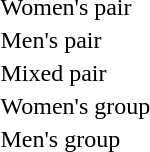<table>
<tr>
<td>Women's pair</td>
<td></td>
<td></td>
<td></td>
</tr>
<tr>
<td>Men's pair</td>
<td></td>
<td></td>
<td></td>
</tr>
<tr>
<td>Mixed pair</td>
<td></td>
<td></td>
<td></td>
</tr>
<tr>
<td>Women's group</td>
<td></td>
<td></td>
<td></td>
</tr>
<tr>
<td>Men's group</td>
<td></td>
<td></td>
<td></td>
</tr>
</table>
